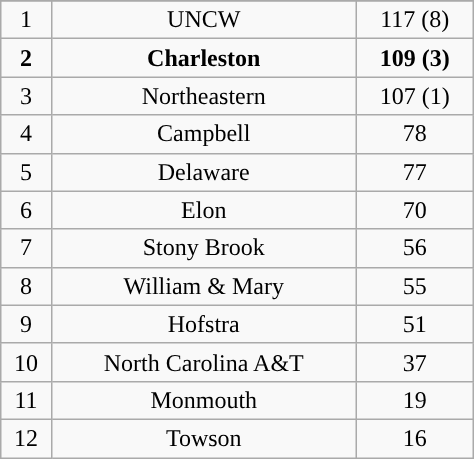<table class="wikitable" style="width: 25%;text-align: center;">
<tr align="center">
</tr>
<tr align="center">
<td>1</td>
<td>UNCW</td>
<td>117 (8)</td>
</tr>
<tr align="center">
<td><strong>2</strong></td>
<td><strong>Charleston</strong></td>
<td><strong>109 (3)</strong></td>
</tr>
<tr align="center">
<td>3</td>
<td>Northeastern</td>
<td>107 (1)</td>
</tr>
<tr align="center">
<td>4</td>
<td>Campbell</td>
<td>78</td>
</tr>
<tr align="center">
<td>5</td>
<td>Delaware</td>
<td>77</td>
</tr>
<tr align="center">
<td>6</td>
<td>Elon</td>
<td>70</td>
</tr>
<tr align="center">
<td>7</td>
<td>Stony Brook</td>
<td>56</td>
</tr>
<tr align="center">
<td>8</td>
<td>William & Mary</td>
<td>55</td>
</tr>
<tr align="center">
<td>9</td>
<td>Hofstra</td>
<td>51</td>
</tr>
<tr align="center">
<td>10</td>
<td>North Carolina A&T</td>
<td>37</td>
</tr>
<tr align="center">
<td>11</td>
<td>Monmouth</td>
<td>19</td>
</tr>
<tr align="center">
<td>12</td>
<td>Towson</td>
<td>16</td>
</tr>
</table>
